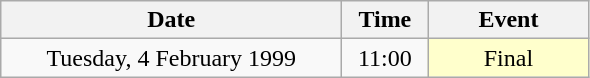<table class = "wikitable" style="text-align:center;">
<tr>
<th width=220>Date</th>
<th width=50>Time</th>
<th width=100>Event</th>
</tr>
<tr>
<td>Tuesday, 4 February 1999</td>
<td>11:00</td>
<td bgcolor=ffffcc>Final</td>
</tr>
</table>
